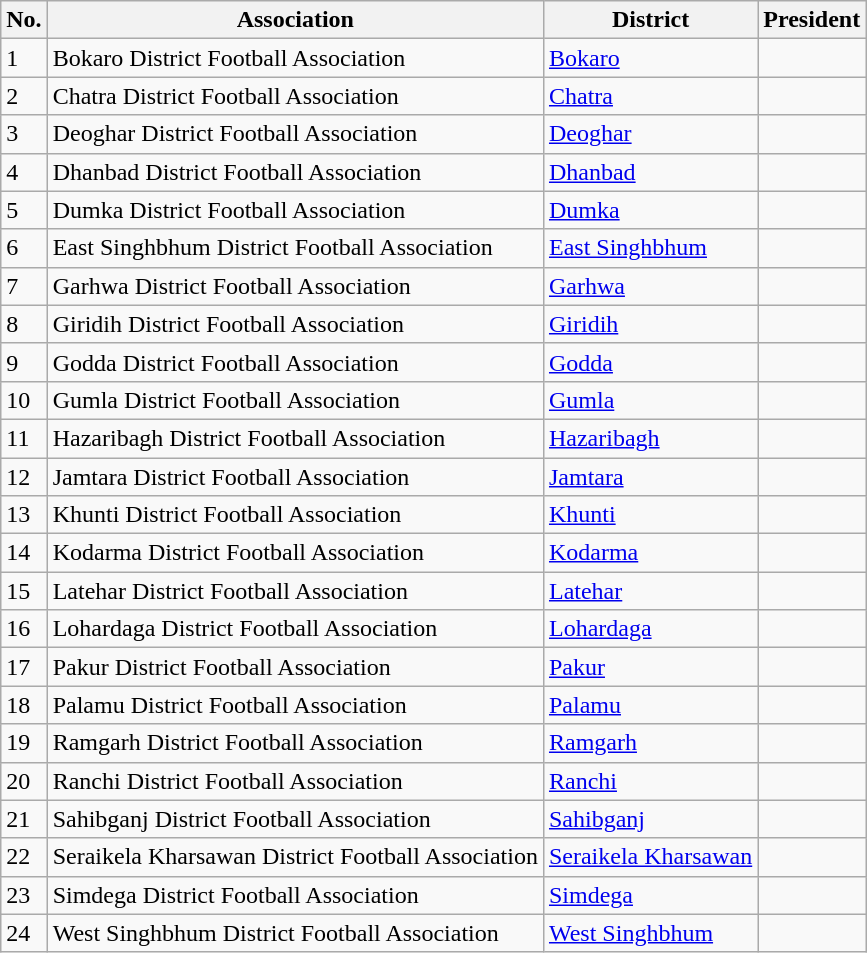<table class="wikitable sortable">
<tr>
<th>No.</th>
<th>Association</th>
<th>District</th>
<th>President</th>
</tr>
<tr>
<td>1</td>
<td>Bokaro District Football Association</td>
<td><a href='#'>Bokaro</a></td>
<td></td>
</tr>
<tr>
<td>2</td>
<td>Chatra District Football Association</td>
<td><a href='#'>Chatra</a></td>
<td></td>
</tr>
<tr>
<td>3</td>
<td>Deoghar District Football Association</td>
<td><a href='#'>Deoghar</a></td>
<td></td>
</tr>
<tr>
<td>4</td>
<td>Dhanbad District Football Association</td>
<td><a href='#'>Dhanbad</a></td>
<td></td>
</tr>
<tr>
<td>5</td>
<td>Dumka District Football Association</td>
<td><a href='#'>Dumka</a></td>
<td></td>
</tr>
<tr>
<td>6</td>
<td>East Singhbhum District Football Association</td>
<td><a href='#'>East Singhbhum</a></td>
<td></td>
</tr>
<tr>
<td>7</td>
<td>Garhwa District Football Association</td>
<td><a href='#'>Garhwa</a></td>
<td></td>
</tr>
<tr>
<td>8</td>
<td>Giridih District Football Association</td>
<td><a href='#'>Giridih</a></td>
<td></td>
</tr>
<tr>
<td>9</td>
<td>Godda District Football Association</td>
<td><a href='#'>Godda</a></td>
<td></td>
</tr>
<tr>
<td>10</td>
<td>Gumla District Football Association</td>
<td><a href='#'>Gumla</a></td>
<td></td>
</tr>
<tr>
<td>11</td>
<td>Hazaribagh District Football Association</td>
<td><a href='#'>Hazaribagh</a></td>
<td></td>
</tr>
<tr>
<td>12</td>
<td>Jamtara District Football Association</td>
<td><a href='#'>Jamtara</a></td>
<td></td>
</tr>
<tr>
<td>13</td>
<td>Khunti District Football Association</td>
<td><a href='#'>Khunti</a></td>
<td></td>
</tr>
<tr>
<td>14</td>
<td>Kodarma District Football Association</td>
<td><a href='#'>Kodarma</a></td>
<td></td>
</tr>
<tr>
<td>15</td>
<td>Latehar District Football Association</td>
<td><a href='#'>Latehar</a></td>
<td></td>
</tr>
<tr>
<td>16</td>
<td>Lohardaga District Football Association</td>
<td><a href='#'>Lohardaga</a></td>
<td></td>
</tr>
<tr>
<td>17</td>
<td>Pakur District Football Association</td>
<td><a href='#'>Pakur</a></td>
<td></td>
</tr>
<tr>
<td>18</td>
<td>Palamu District Football Association</td>
<td><a href='#'>Palamu</a></td>
<td></td>
</tr>
<tr>
<td>19</td>
<td>Ramgarh District Football Association</td>
<td><a href='#'>Ramgarh</a></td>
<td></td>
</tr>
<tr>
<td>20</td>
<td>Ranchi District Football Association</td>
<td><a href='#'>Ranchi</a></td>
<td></td>
</tr>
<tr>
<td>21</td>
<td>Sahibganj District Football Association</td>
<td><a href='#'>Sahibganj</a></td>
<td></td>
</tr>
<tr>
<td>22</td>
<td>Seraikela Kharsawan District Football Association</td>
<td><a href='#'>Seraikela Kharsawan</a></td>
<td></td>
</tr>
<tr>
<td>23</td>
<td>Simdega District Football Association</td>
<td><a href='#'>Simdega</a></td>
<td></td>
</tr>
<tr>
<td>24</td>
<td>West Singhbhum District Football Association</td>
<td><a href='#'>West Singhbhum</a></td>
<td></td>
</tr>
</table>
